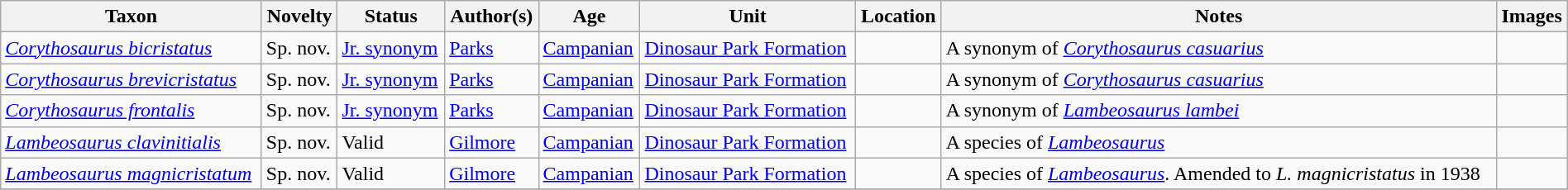<table class="wikitable sortable" align="center" width="100%">
<tr>
<th>Taxon</th>
<th>Novelty</th>
<th>Status</th>
<th>Author(s)</th>
<th>Age</th>
<th>Unit</th>
<th>Location</th>
<th>Notes</th>
<th>Images</th>
</tr>
<tr>
<td><em><a href='#'>Corythosaurus bicristatus</a></em></td>
<td>Sp. nov.</td>
<td><a href='#'>Jr. synonym</a></td>
<td><a href='#'>Parks</a></td>
<td><a href='#'>Campanian</a></td>
<td><a href='#'>Dinosaur Park Formation</a></td>
<td></td>
<td>A synonym of <em><a href='#'>Corythosaurus casuarius</a></em></td>
<td></td>
</tr>
<tr>
<td><em><a href='#'>Corythosaurus brevicristatus</a></em></td>
<td>Sp. nov.</td>
<td><a href='#'>Jr. synonym</a></td>
<td><a href='#'>Parks</a></td>
<td><a href='#'>Campanian</a></td>
<td><a href='#'>Dinosaur Park Formation</a></td>
<td></td>
<td>A synonym of <em><a href='#'>Corythosaurus casuarius</a></em></td>
<td></td>
</tr>
<tr>
<td><em><a href='#'>Corythosaurus frontalis</a></em></td>
<td>Sp. nov.</td>
<td><a href='#'>Jr. synonym</a></td>
<td><a href='#'>Parks</a></td>
<td><a href='#'>Campanian</a></td>
<td><a href='#'>Dinosaur Park Formation</a></td>
<td></td>
<td>A synonym of <em><a href='#'>Lambeosaurus lambei</a></em></td>
<td></td>
</tr>
<tr>
<td><em><a href='#'>Lambeosaurus clavinitialis</a></em></td>
<td>Sp. nov.</td>
<td>Valid</td>
<td><a href='#'>Gilmore</a></td>
<td><a href='#'>Campanian</a></td>
<td><a href='#'>Dinosaur Park Formation</a></td>
<td></td>
<td>A species of <em><a href='#'>Lambeosaurus</a></em></td>
<td></td>
</tr>
<tr>
<td><em><a href='#'>Lambeosaurus magnicristatum</a></em></td>
<td>Sp. nov.</td>
<td>Valid</td>
<td><a href='#'>Gilmore</a></td>
<td><a href='#'>Campanian</a></td>
<td><a href='#'>Dinosaur Park Formation</a></td>
<td></td>
<td>A species of <em><a href='#'>Lambeosaurus</a></em>. Amended to <em>L. magnicristatus</em> in 1938</td>
<td></td>
</tr>
<tr>
</tr>
</table>
